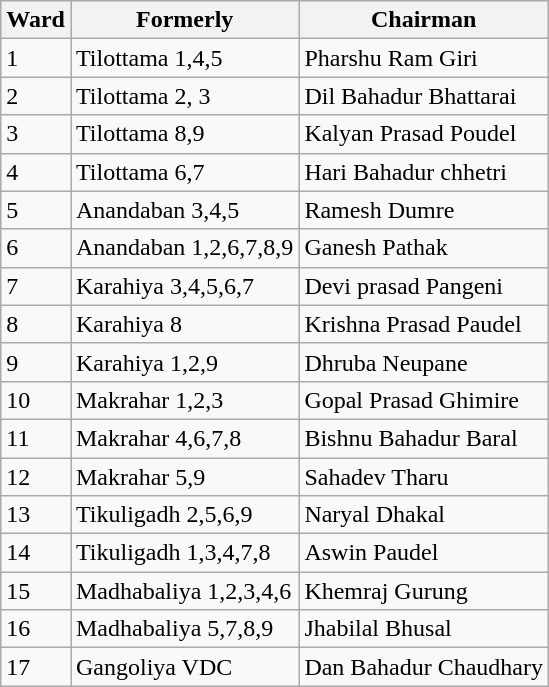<table class="wikitable">
<tr>
<th>Ward</th>
<th>Formerly</th>
<th>Chairman</th>
</tr>
<tr>
<td>1</td>
<td>Tilottama 1,4,5</td>
<td>Pharshu Ram Giri</td>
</tr>
<tr>
<td>2</td>
<td>Tilottama 2, 3</td>
<td>Dil Bahadur Bhattarai</td>
</tr>
<tr>
<td>3</td>
<td>Tilottama 8,9</td>
<td>Kalyan Prasad Poudel</td>
</tr>
<tr>
<td>4</td>
<td>Tilottama 6,7</td>
<td>Hari Bahadur chhetri</td>
</tr>
<tr>
<td>5</td>
<td>Anandaban 3,4,5</td>
<td>Ramesh Dumre</td>
</tr>
<tr>
<td>6</td>
<td>Anandaban 1,2,6,7,8,9</td>
<td>Ganesh Pathak</td>
</tr>
<tr>
<td>7</td>
<td>Karahiya 3,4,5,6,7</td>
<td>Devi prasad Pangeni</td>
</tr>
<tr>
<td>8</td>
<td>Karahiya 8</td>
<td>Krishna Prasad Paudel</td>
</tr>
<tr>
<td>9</td>
<td>Karahiya 1,2,9</td>
<td>Dhruba Neupane</td>
</tr>
<tr>
<td>10</td>
<td>Makrahar 1,2,3</td>
<td>Gopal Prasad Ghimire</td>
</tr>
<tr>
<td>11</td>
<td>Makrahar 4,6,7,8</td>
<td>Bishnu Bahadur Baral</td>
</tr>
<tr>
<td>12</td>
<td>Makrahar 5,9</td>
<td>Sahadev Tharu</td>
</tr>
<tr>
<td>13</td>
<td>Tikuligadh 2,5,6,9</td>
<td>Naryal Dhakal</td>
</tr>
<tr>
<td>14</td>
<td>Tikuligadh 1,3,4,7,8</td>
<td>Aswin Paudel</td>
</tr>
<tr>
<td>15</td>
<td>Madhabaliya 1,2,3,4,6</td>
<td>Khemraj Gurung</td>
</tr>
<tr>
<td>16</td>
<td>Madhabaliya 5,7,8,9</td>
<td>Jhabilal Bhusal</td>
</tr>
<tr>
<td>17</td>
<td>Gangoliya VDC</td>
<td>Dan Bahadur Chaudhary</td>
</tr>
</table>
